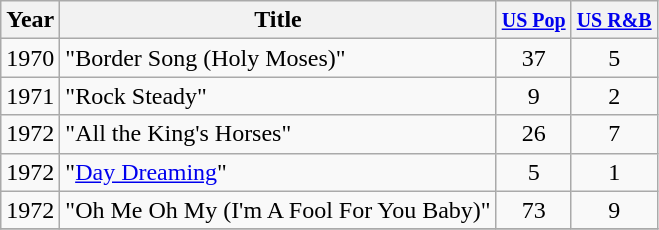<table class="wikitable">
<tr>
<th>Year</th>
<th>Title</th>
<th><small><a href='#'>US Pop</a></small></th>
<th><small><a href='#'>US R&B</a></small></th>
</tr>
<tr>
<td>1970</td>
<td>"Border Song (Holy Moses)"</td>
<td align="center">37</td>
<td align="center">5</td>
</tr>
<tr>
<td>1971</td>
<td>"Rock Steady"</td>
<td align="center">9</td>
<td align="center">2</td>
</tr>
<tr>
<td>1972</td>
<td>"All the King's Horses"</td>
<td align="center">26</td>
<td align="center">7</td>
</tr>
<tr>
<td>1972</td>
<td>"<a href='#'>Day Dreaming</a>"</td>
<td align="center">5</td>
<td align="center">1</td>
</tr>
<tr>
<td>1972</td>
<td>"Oh Me Oh My (I'm A Fool For You Baby)"</td>
<td align="center">73</td>
<td align="center">9</td>
</tr>
<tr>
</tr>
</table>
